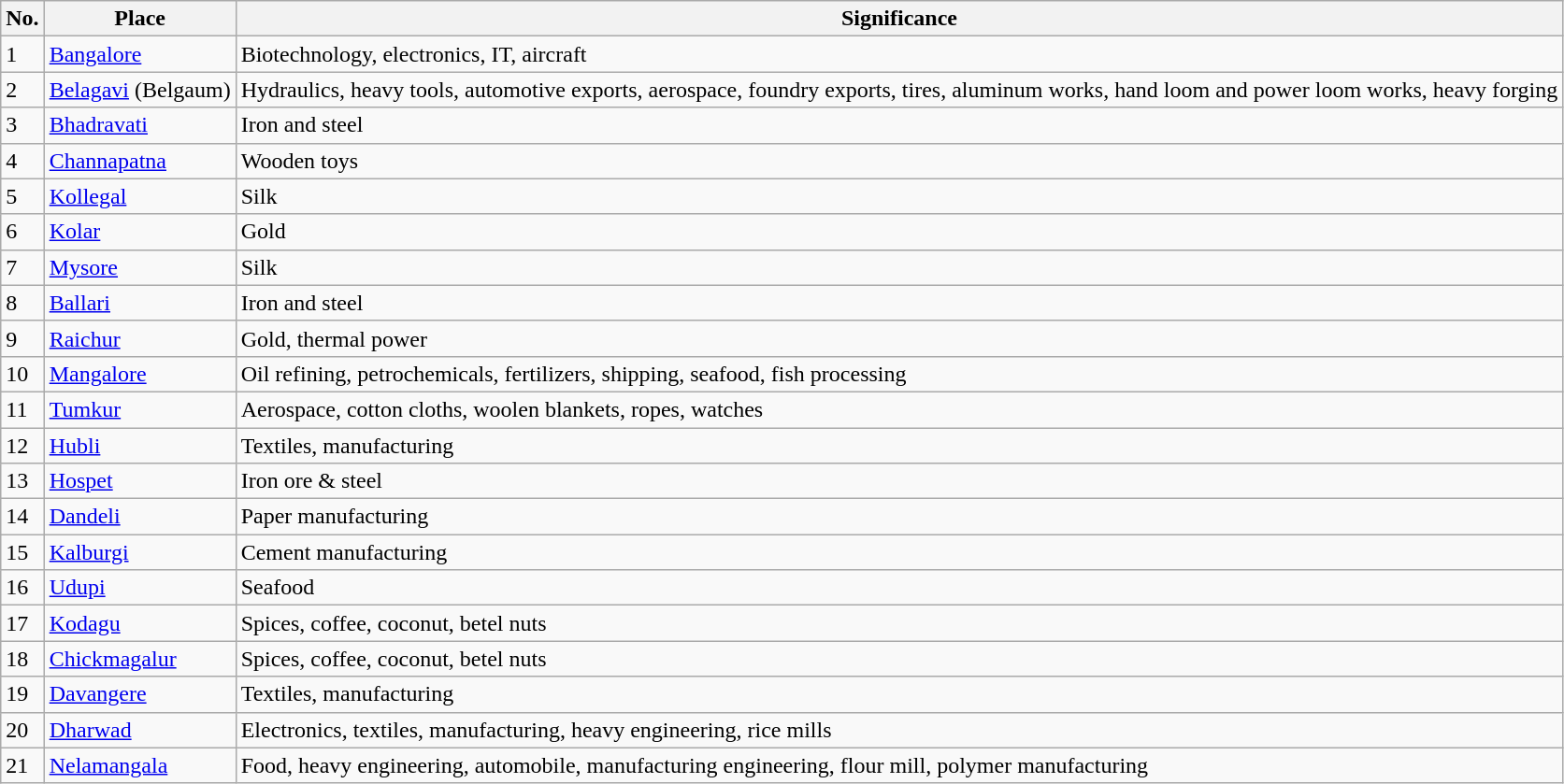<table class="wikitable sortable">
<tr>
<th>No.</th>
<th>Place</th>
<th>Significance</th>
</tr>
<tr>
<td>1</td>
<td><a href='#'>Bangalore</a></td>
<td>Biotechnology, electronics, IT, aircraft</td>
</tr>
<tr>
<td>2</td>
<td><a href='#'>Belagavi</a> (Belgaum)</td>
<td>Hydraulics, heavy tools, automotive exports, aerospace, foundry exports, tires, aluminum works, hand loom and power loom works, heavy forging</td>
</tr>
<tr>
<td>3</td>
<td><a href='#'>Bhadravati</a></td>
<td>Iron and steel</td>
</tr>
<tr>
<td>4</td>
<td><a href='#'>Channapatna</a></td>
<td>Wooden toys</td>
</tr>
<tr>
<td>5</td>
<td><a href='#'>Kollegal</a></td>
<td>Silk</td>
</tr>
<tr>
<td>6</td>
<td><a href='#'>Kolar</a></td>
<td>Gold</td>
</tr>
<tr>
<td>7</td>
<td><a href='#'>Mysore</a></td>
<td>Silk</td>
</tr>
<tr>
<td>8</td>
<td><a href='#'>Ballari</a></td>
<td>Iron and steel</td>
</tr>
<tr>
<td>9</td>
<td><a href='#'>Raichur</a></td>
<td>Gold, thermal power</td>
</tr>
<tr>
<td>10</td>
<td><a href='#'>Mangalore</a></td>
<td>Oil refining, petrochemicals, fertilizers, shipping, seafood, fish processing</td>
</tr>
<tr>
<td>11</td>
<td><a href='#'>Tumkur</a></td>
<td>Aerospace, cotton cloths, woolen blankets, ropes, watches</td>
</tr>
<tr>
<td>12</td>
<td><a href='#'>Hubli</a></td>
<td>Textiles, manufacturing</td>
</tr>
<tr>
<td>13</td>
<td><a href='#'>Hospet</a></td>
<td>Iron ore & steel</td>
</tr>
<tr>
<td>14</td>
<td><a href='#'>Dandeli</a></td>
<td>Paper manufacturing</td>
</tr>
<tr>
<td>15</td>
<td><a href='#'>Kalburgi</a></td>
<td>Cement manufacturing</td>
</tr>
<tr>
<td>16</td>
<td><a href='#'>Udupi</a></td>
<td>Seafood</td>
</tr>
<tr>
<td>17</td>
<td><a href='#'>Kodagu</a></td>
<td>Spices, coffee, coconut, betel nuts</td>
</tr>
<tr>
<td>18</td>
<td><a href='#'>Chickmagalur</a></td>
<td>Spices, coffee, coconut, betel nuts</td>
</tr>
<tr>
<td>19</td>
<td><a href='#'>Davangere</a></td>
<td>Textiles, manufacturing</td>
</tr>
<tr>
<td>20</td>
<td><a href='#'>Dharwad</a></td>
<td>Electronics, textiles, manufacturing, heavy engineering, rice mills</td>
</tr>
<tr>
<td>21</td>
<td><a href='#'>Nelamangala</a></td>
<td>Food, heavy engineering, automobile, manufacturing engineering, flour mill, polymer manufacturing</td>
</tr>
</table>
